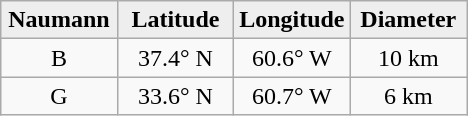<table class="wikitable">
<tr>
<th width="25%" style="background:#eeeeee;">Naumann</th>
<th width="25%" style="background:#eeeeee;">Latitude</th>
<th width="25%" style="background:#eeeeee;">Longitude</th>
<th width="25%" style="background:#eeeeee;">Diameter</th>
</tr>
<tr>
<td align="center">B</td>
<td align="center">37.4° N</td>
<td align="center">60.6° W</td>
<td align="center">10 km</td>
</tr>
<tr>
<td align="center">G</td>
<td align="center">33.6° N</td>
<td align="center">60.7° W</td>
<td align="center">6 km</td>
</tr>
</table>
